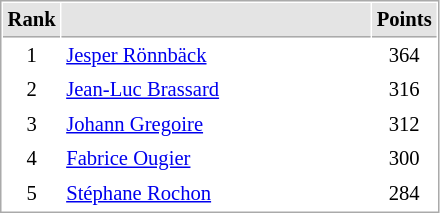<table cellspacing="1" cellpadding="3" style="border:1px solid #AAAAAA;font-size:86%">
<tr bgcolor="#E4E4E4">
<th style="border-bottom:1px solid #AAAAAA" width=10>Rank</th>
<th style="border-bottom:1px solid #AAAAAA" width=200></th>
<th style="border-bottom:1px solid #AAAAAA" width=20>Points</th>
</tr>
<tr>
<td align="center">1</td>
<td> <a href='#'>Jesper Rönnbäck</a></td>
<td align=center>364</td>
</tr>
<tr>
<td align="center">2</td>
<td> <a href='#'>Jean-Luc Brassard</a></td>
<td align=center>316</td>
</tr>
<tr>
<td align="center">3</td>
<td> <a href='#'>Johann Gregoire</a></td>
<td align=center>312</td>
</tr>
<tr>
<td align="center">4</td>
<td> <a href='#'>Fabrice Ougier</a></td>
<td align=center>300</td>
</tr>
<tr>
<td align="center">5</td>
<td> <a href='#'>Stéphane Rochon</a></td>
<td align=center>284</td>
</tr>
</table>
